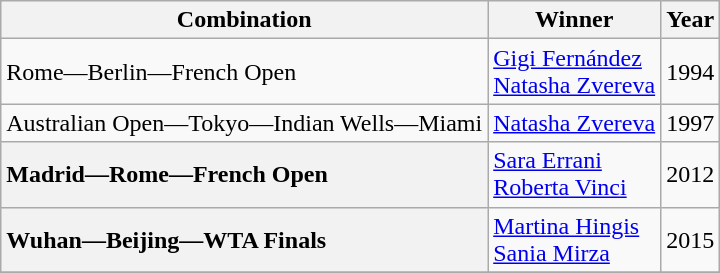<table class="wikitable nowrap">
<tr>
<th>Combination</th>
<th>Winner</th>
<th>Year</th>
</tr>
<tr>
<td style="text-align: left;">Rome—Berlin—French Open</td>
<td> <a href='#'>Gigi Fernández</a><br> <a href='#'>Natasha Zvereva</a></td>
<td>1994</td>
</tr>
<tr>
<td style="text-align: left;">Australian Open—Tokyo—Indian Wells—Miami</td>
<td> <a href='#'>Natasha Zvereva</a></td>
<td>1997</td>
</tr>
<tr>
<th style="text-align: left;">Madrid—Rome—French Open</th>
<td> <a href='#'>Sara Errani</a><br> <a href='#'>Roberta Vinci</a></td>
<td>2012</td>
</tr>
<tr>
<th style="text-align: left;">Wuhan—Beijing—WTA Finals</th>
<td> <a href='#'>Martina Hingis</a><br> <a href='#'>Sania Mirza</a></td>
<td>2015</td>
</tr>
<tr>
</tr>
</table>
